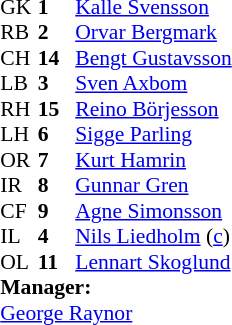<table style="font-size:90%; margin:0.2em auto;" cellspacing="0" cellpadding="0">
<tr>
<th width="25"></th>
<th width="25"></th>
</tr>
<tr>
<td>GK</td>
<td><strong>1</strong></td>
<td><a href='#'>Kalle Svensson</a></td>
</tr>
<tr>
<td>RB</td>
<td><strong>2</strong></td>
<td><a href='#'>Orvar Bergmark</a></td>
</tr>
<tr>
<td>CH</td>
<td><strong>14</strong></td>
<td><a href='#'>Bengt Gustavsson</a></td>
</tr>
<tr>
<td>LB</td>
<td><strong>3</strong></td>
<td><a href='#'>Sven Axbom</a></td>
</tr>
<tr>
<td>RH</td>
<td><strong>15</strong></td>
<td><a href='#'>Reino Börjesson</a></td>
</tr>
<tr>
<td>LH</td>
<td><strong>6</strong></td>
<td><a href='#'>Sigge Parling</a></td>
</tr>
<tr>
<td>OR</td>
<td><strong>7</strong></td>
<td><a href='#'>Kurt Hamrin</a></td>
</tr>
<tr>
<td>IR</td>
<td><strong>8</strong></td>
<td><a href='#'>Gunnar Gren</a></td>
</tr>
<tr>
<td>CF</td>
<td><strong>9</strong></td>
<td><a href='#'>Agne Simonsson</a></td>
</tr>
<tr>
<td>IL</td>
<td><strong>4</strong></td>
<td><a href='#'>Nils Liedholm</a> (<a href='#'>c</a>)</td>
</tr>
<tr>
<td>OL</td>
<td><strong>11</strong></td>
<td><a href='#'>Lennart Skoglund</a></td>
</tr>
<tr>
<td colspan=3><strong>Manager:</strong></td>
</tr>
<tr>
<td colspan=4> <a href='#'>George Raynor</a></td>
</tr>
</table>
